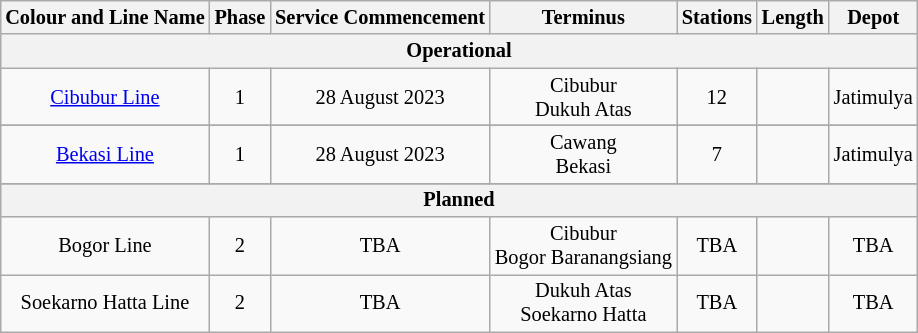<table class="wikitable sortable" style="margin:auto; font-align:center; text-align:center; font-size:85%">
<tr>
<th>Colour and Line Name</th>
<th>Phase</th>
<th>Service Commencement</th>
<th>Terminus</th>
<th>Stations</th>
<th>Length</th>
<th>Depot</th>
</tr>
<tr align="center">
<th colspan="7">Operational</th>
</tr>
<tr align="center">
<td> <a href='#'>Cibubur Line</a></td>
<td>1</td>
<td>28 August 2023</td>
<td>Cibubur<br>Dukuh Atas</td>
<td>12</td>
<td></td>
<td>Jatimulya</td>
</tr>
<tr>
</tr>
<tr align="center">
<td> <a href='#'>Bekasi Line</a></td>
<td>1</td>
<td>28 August 2023</td>
<td>Cawang<br>Bekasi</td>
<td>7</td>
<td></td>
<td>Jatimulya</td>
</tr>
<tr>
</tr>
<tr align="center">
<th colspan="7">Planned</th>
</tr>
<tr align="center">
<td>Bogor Line</td>
<td>2</td>
<td>TBA</td>
<td>Cibubur<br>Bogor Baranangsiang</td>
<td>TBA</td>
<td></td>
<td>TBA</td>
</tr>
<tr align="center">
<td>Soekarno Hatta Line</td>
<td>2</td>
<td>TBA</td>
<td>Dukuh Atas<br>Soekarno Hatta</td>
<td>TBA</td>
<td></td>
<td>TBA</td>
</tr>
</table>
